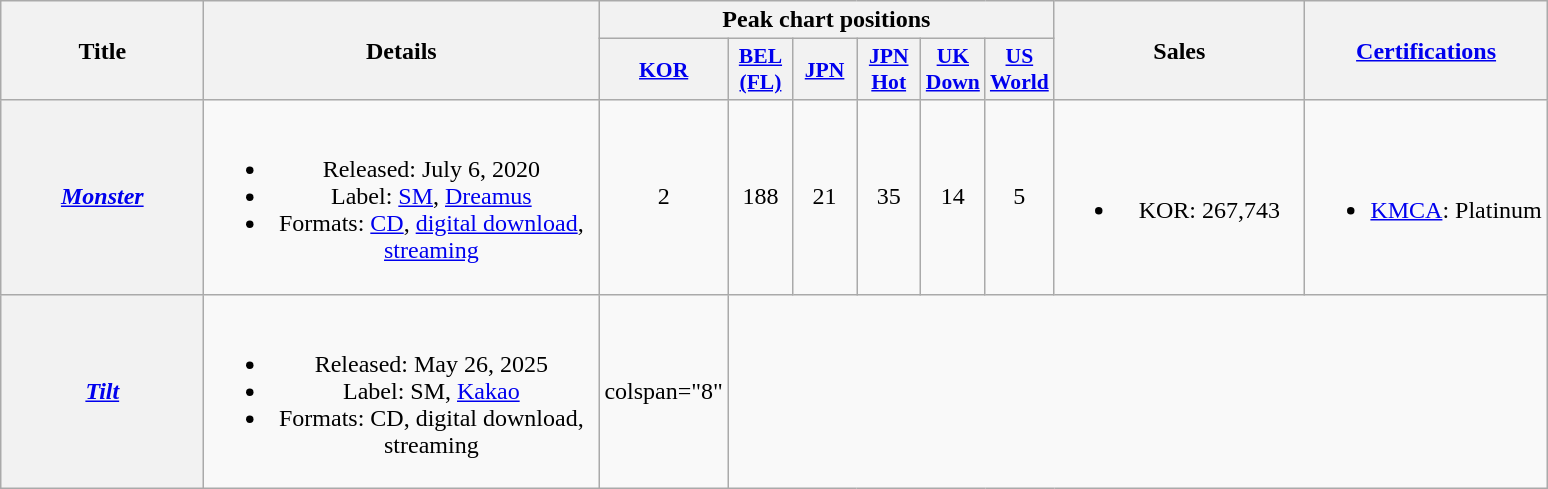<table class="wikitable plainrowheaders" style="text-align:center">
<tr>
<th scope="col" rowspan="2" style="width:8em">Title</th>
<th scope="col" rowspan="2" style="width:16em">Details</th>
<th colspan="6" scope="col">Peak chart positions</th>
<th scope="col" rowspan="2" style="width:10em">Sales</th>
<th rowspan="2"><a href='#'>Certifications</a></th>
</tr>
<tr>
<th scope="col" style="font-size:90%; width:2.5em"><a href='#'>KOR</a><br></th>
<th scope="col" style="font-size:90%; width:2.5em"><a href='#'>BEL<br>(FL)</a><br></th>
<th scope="col" style="font-size:90%; width:2.5em"><a href='#'>JPN</a><br></th>
<th scope="col" style="font-size:90%; width:2.5em"><a href='#'>JPN<br>Hot</a><br></th>
<th scope="col" style="font-size:90%; width:2.5em"><a href='#'>UK<br>Down</a><br></th>
<th scope="col" style="font-size:90%; width:2.5em"><a href='#'>US<br>World</a><br></th>
</tr>
<tr>
<th scope="row"><em><a href='#'>Monster</a></em></th>
<td><br><ul><li>Released: July 6, 2020</li><li>Label: <a href='#'>SM</a>, <a href='#'>Dreamus</a></li><li>Formats: <a href='#'>CD</a>, <a href='#'>digital download</a>, <a href='#'>streaming</a></li></ul></td>
<td>2</td>
<td>188</td>
<td>21</td>
<td>35</td>
<td>14</td>
<td>5</td>
<td><br><ul><li>KOR: 267,743</li></ul></td>
<td><br><ul><li><a href='#'>KMCA</a>: Platinum</li></ul></td>
</tr>
<tr>
<th scope="row"><em><a href='#'>Tilt</a></em></th>
<td><br><ul><li>Released: May 26, 2025</li><li>Label: SM, <a href='#'>Kakao</a></li><li>Formats: CD, digital download, streaming</li></ul></td>
<td>colspan="8" </td>
</tr>
</table>
